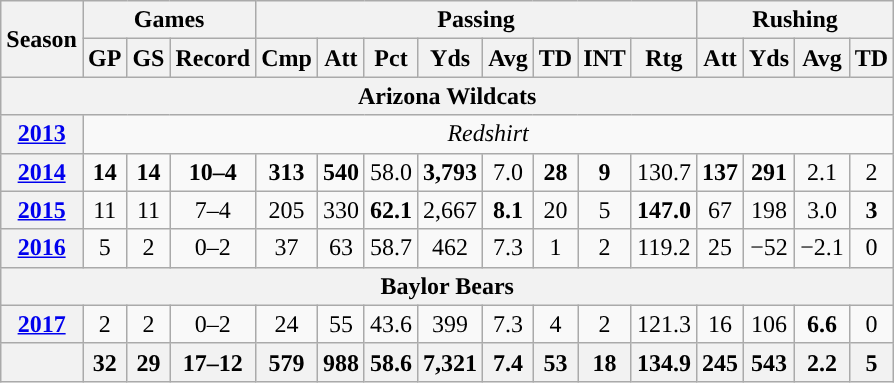<table class="wikitable" style="text-align:center;">
<tr>
<th rowspan="2">Season</th>
<th colspan="3">Games</th>
<th colspan="8">Passing</th>
<th colspan="4">Rushing</th>
</tr>
<tr>
<th>GP</th>
<th>GS</th>
<th>Record</th>
<th>Cmp</th>
<th>Att</th>
<th>Pct</th>
<th>Yds</th>
<th>Avg</th>
<th>TD</th>
<th>INT</th>
<th>Rtg</th>
<th>Att</th>
<th>Yds</th>
<th>Avg</th>
<th>TD</th>
</tr>
<tr>
<th colspan="16">Arizona Wildcats</th>
</tr>
<tr>
<th><a href='#'>2013</a></th>
<td colspan="15"><em> Redshirt</em></td>
</tr>
<tr>
<th><a href='#'>2014</a></th>
<td><strong>14</strong></td>
<td><strong>14</strong></td>
<td><strong>10–4</strong></td>
<td><strong>313</strong></td>
<td><strong>540</strong></td>
<td>58.0</td>
<td><strong>3,793</strong></td>
<td>7.0</td>
<td><strong>28</strong></td>
<td><strong>9</strong></td>
<td>130.7</td>
<td><strong>137</strong></td>
<td><strong>291</strong></td>
<td>2.1</td>
<td>2</td>
</tr>
<tr>
<th><a href='#'>2015</a></th>
<td>11</td>
<td>11</td>
<td>7–4</td>
<td>205</td>
<td>330</td>
<td><strong>62.1</strong></td>
<td>2,667</td>
<td><strong>8.1</strong></td>
<td>20</td>
<td>5</td>
<td><strong>147.0</strong></td>
<td>67</td>
<td>198</td>
<td>3.0</td>
<td><strong>3</strong></td>
</tr>
<tr>
<th><a href='#'>2016</a></th>
<td>5</td>
<td>2</td>
<td>0–2</td>
<td>37</td>
<td>63</td>
<td>58.7</td>
<td>462</td>
<td>7.3</td>
<td>1</td>
<td>2</td>
<td>119.2</td>
<td>25</td>
<td>−52</td>
<td>−2.1</td>
<td>0</td>
</tr>
<tr>
<th colspan="16">Baylor Bears</th>
</tr>
<tr>
<th><a href='#'>2017</a></th>
<td>2</td>
<td>2</td>
<td>0–2</td>
<td>24</td>
<td>55</td>
<td>43.6</td>
<td>399</td>
<td>7.3</td>
<td>4</td>
<td>2</td>
<td>121.3</td>
<td>16</td>
<td>106</td>
<td><strong>6.6</strong></td>
<td>0</td>
</tr>
<tr>
<th></th>
<th>32</th>
<th>29</th>
<th>17–12</th>
<th>579</th>
<th>988</th>
<th>58.6</th>
<th>7,321</th>
<th>7.4</th>
<th>53</th>
<th>18</th>
<th>134.9</th>
<th>245</th>
<th>543</th>
<th>2.2</th>
<th>5</th>
</tr>
</table>
